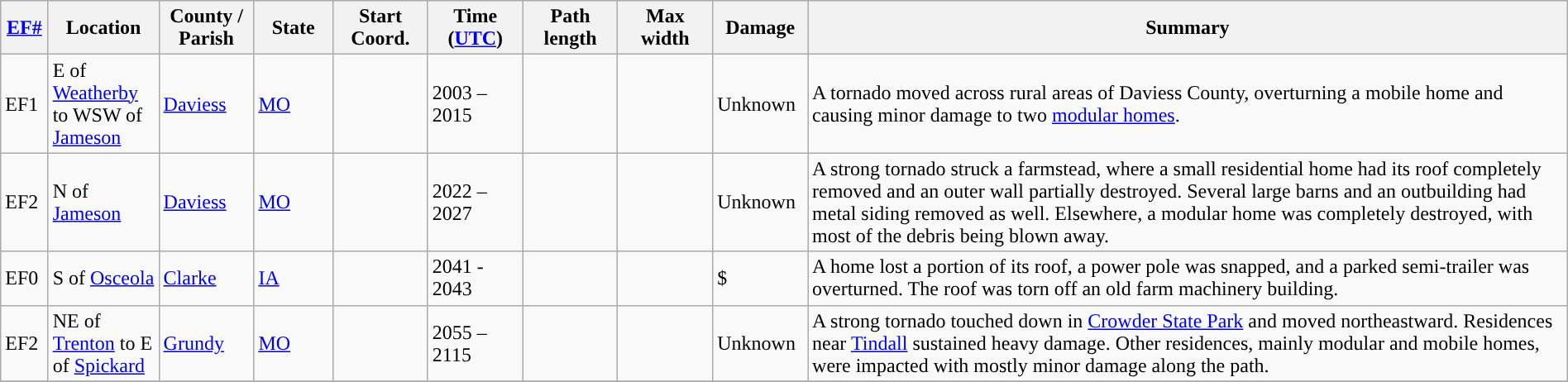<table class="wikitable sortable" style="width:100%;">
<tr>
<th scope="col" width="3%" align="center"><a href='#'>EF#</a></th>
<th scope="col" width="7%" align="center" class="unsortable">Location</th>
<th scope="col" width="6%" align="center" class="unsortable">County / Parish</th>
<th scope="col" width="5%" align="center">State</th>
<th scope="col" width="6%" align="center">Start Coord.</th>
<th scope="col" width="6%" align="center">Time (<a href='#'>UTC</a>)</th>
<th scope="col" width="6%" align="center">Path length</th>
<th scope="col" width="6%" align="center">Max width</th>
<th scope="col" width="6%" align="center">Damage</th>
<th scope="col" width="48%" class="unsortable" align="center">Summary</th>
</tr>
<tr>
<td>EF1</td>
<td>E of <a href='#'>Weatherby</a> to WSW of <a href='#'>Jameson</a></td>
<td><a href='#'>Daviess</a></td>
<td><a href='#'>MO</a></td>
<td></td>
<td>2003 – 2015</td>
<td></td>
<td></td>
<td>Unknown</td>
<td>A tornado moved across rural areas of Daviess County, overturning a mobile home and causing minor damage to two <a href='#'>modular homes</a>.</td>
</tr>
<tr>
<td>EF2</td>
<td>N of <a href='#'>Jameson</a></td>
<td><a href='#'>Daviess</a></td>
<td><a href='#'>MO</a></td>
<td></td>
<td>2022 – 2027</td>
<td></td>
<td></td>
<td>Unknown</td>
<td>A strong tornado struck a farmstead, where a small residential home had its roof completely removed and an outer wall partially destroyed. Several large barns and an outbuilding had metal siding removed as well. Elsewhere, a modular home was completely destroyed, with most of the debris being blown away.</td>
</tr>
<tr>
<td>EF0</td>
<td>S of <a href='#'>Osceola</a></td>
<td><a href='#'>Clarke</a></td>
<td><a href='#'>IA</a></td>
<td></td>
<td>2041 - 2043</td>
<td></td>
<td></td>
<td>$</td>
<td>A home lost a portion of its roof, a power pole was snapped, and a parked semi-trailer was overturned. The roof was torn off an old farm machinery building.</td>
</tr>
<tr>
<td>EF2</td>
<td>NE of <a href='#'>Trenton</a> to E of <a href='#'>Spickard</a></td>
<td><a href='#'>Grundy</a></td>
<td><a href='#'>MO</a></td>
<td></td>
<td>2055 – 2115</td>
<td></td>
<td></td>
<td>Unknown</td>
<td>A strong tornado touched down in <a href='#'>Crowder State Park</a> and moved northeastward. Residences near <a href='#'>Tindall</a> sustained heavy damage. Other residences, mainly modular and mobile homes, were impacted with mostly minor damage along the path.</td>
</tr>
<tr>
</tr>
</table>
